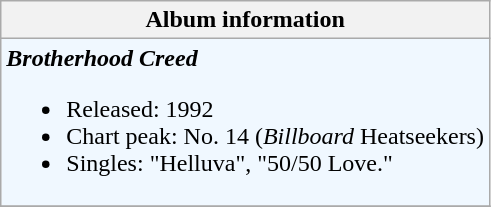<table class="wikitable">
<tr>
<th>Album information</th>
</tr>
<tr bgcolor="#F0F8FF">
<td><strong><em>Brotherhood Creed</em></strong><br><ul><li>Released: 1992</li><li>Chart peak: No. 14 (<em>Billboard</em> Heatseekers)</li><li>Singles: "Helluva", "50/50 Love."</li></ul></td>
</tr>
<tr>
</tr>
</table>
